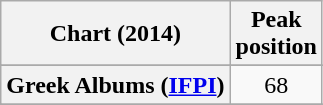<table class="wikitable sortable plainrowheaders" style="text-align:center">
<tr>
<th scope="col">Chart (2014)</th>
<th scope="col">Peak<br>position</th>
</tr>
<tr>
</tr>
<tr>
</tr>
<tr>
</tr>
<tr>
</tr>
<tr>
</tr>
<tr>
</tr>
<tr>
</tr>
<tr>
</tr>
<tr>
</tr>
<tr>
<th scope="row">Greek Albums (<a href='#'>IFPI</a>)</th>
<td>68</td>
</tr>
<tr>
</tr>
<tr>
</tr>
<tr>
</tr>
<tr>
</tr>
<tr>
</tr>
<tr>
</tr>
<tr>
</tr>
<tr>
</tr>
<tr>
</tr>
</table>
